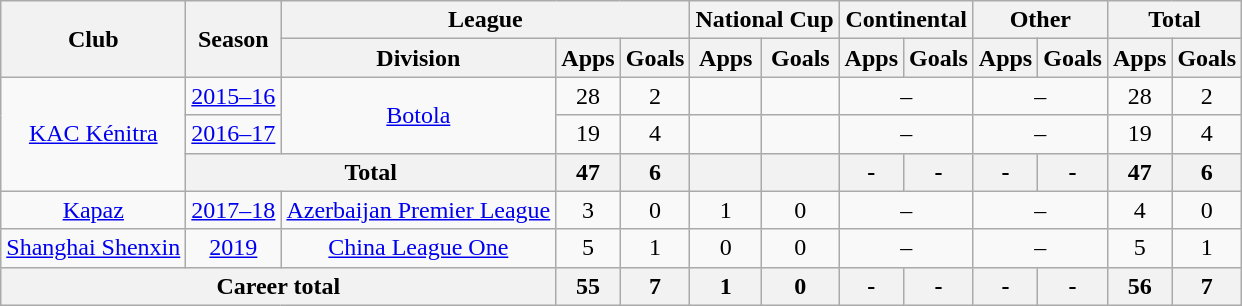<table class="wikitable" style="text-align: center;">
<tr>
<th rowspan="2">Club</th>
<th rowspan="2">Season</th>
<th colspan="3">League</th>
<th colspan="2">National Cup</th>
<th colspan="2">Continental</th>
<th colspan="2">Other</th>
<th colspan="2">Total</th>
</tr>
<tr>
<th>Division</th>
<th>Apps</th>
<th>Goals</th>
<th>Apps</th>
<th>Goals</th>
<th>Apps</th>
<th>Goals</th>
<th>Apps</th>
<th>Goals</th>
<th>Apps</th>
<th>Goals</th>
</tr>
<tr>
<td rowspan="3" valign="center"><a href='#'>KAC Kénitra</a></td>
<td><a href='#'>2015–16</a></td>
<td rowspan="2" valign="center"><a href='#'>Botola</a></td>
<td>28</td>
<td>2</td>
<td></td>
<td></td>
<td colspan="2">–</td>
<td colspan="2">–</td>
<td>28</td>
<td>2</td>
</tr>
<tr>
<td><a href='#'>2016–17</a></td>
<td>19</td>
<td>4</td>
<td></td>
<td></td>
<td colspan="2">–</td>
<td colspan="2">–</td>
<td>19</td>
<td>4</td>
</tr>
<tr>
<th colspan="2">Total</th>
<th>47</th>
<th>6</th>
<th></th>
<th></th>
<th>-</th>
<th>-</th>
<th>-</th>
<th>-</th>
<th>47</th>
<th>6</th>
</tr>
<tr>
<td valign="center"><a href='#'>Kapaz</a></td>
<td><a href='#'>2017–18</a></td>
<td><a href='#'>Azerbaijan Premier League</a></td>
<td>3</td>
<td>0</td>
<td>1</td>
<td>0</td>
<td colspan="2">–</td>
<td colspan="2">–</td>
<td>4</td>
<td>0</td>
</tr>
<tr>
<td valign="center"><a href='#'>Shanghai Shenxin</a></td>
<td><a href='#'>2019</a></td>
<td><a href='#'>China League One</a></td>
<td>5</td>
<td>1</td>
<td>0</td>
<td>0</td>
<td colspan="2">–</td>
<td colspan="2">–</td>
<td>5</td>
<td>1</td>
</tr>
<tr>
<th colspan="3">Career total</th>
<th>55</th>
<th>7</th>
<th>1</th>
<th>0</th>
<th>-</th>
<th>-</th>
<th>-</th>
<th>-</th>
<th>56</th>
<th>7</th>
</tr>
</table>
